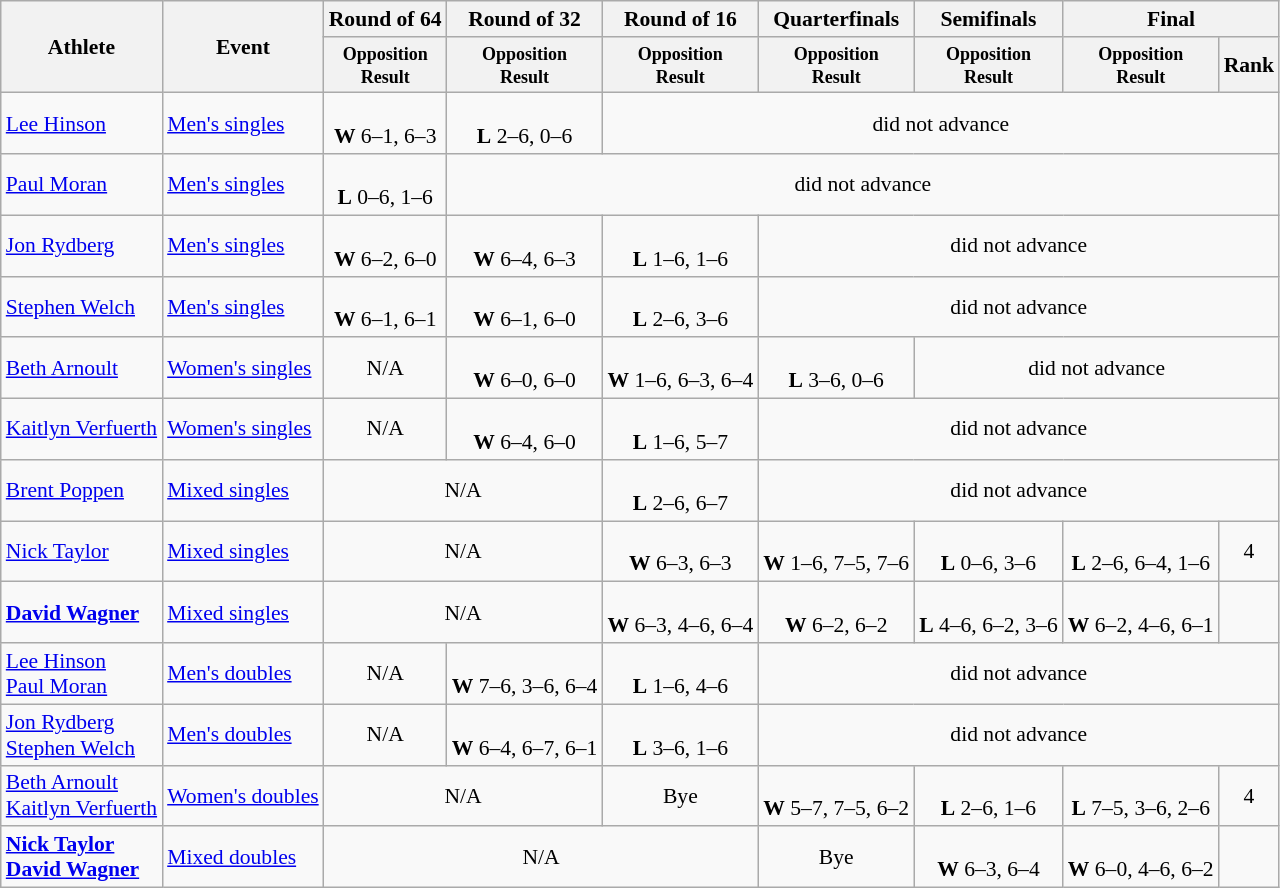<table class="wikitable" style="font-size:90%">
<tr>
<th rowspan="2">Athlete</th>
<th rowspan="2">Event</th>
<th>Round of 64</th>
<th>Round of 32</th>
<th>Round of 16</th>
<th>Quarterfinals</th>
<th>Semifinals</th>
<th colspan="2">Final</th>
</tr>
<tr>
<th style="line-height:1em"><small>Opposition<br>Result</small></th>
<th style="line-height:1em"><small>Opposition<br>Result</small></th>
<th style="line-height:1em"><small>Opposition<br>Result</small></th>
<th style="line-height:1em"><small>Opposition<br>Result</small></th>
<th style="line-height:1em"><small>Opposition<br>Result</small></th>
<th style="line-height:1em"><small>Opposition<br>Result</small></th>
<th style="line-height:1em">Rank</th>
</tr>
<tr>
<td><a href='#'>Lee Hinson</a></td>
<td><a href='#'>Men's singles</a></td>
<td align="center"><br><strong>W</strong> 6–1, 6–3</td>
<td align="center"><br><strong>L</strong> 2–6, 0–6</td>
<td align="center" colspan="5">did not advance</td>
</tr>
<tr>
<td><a href='#'>Paul Moran</a></td>
<td><a href='#'>Men's singles</a></td>
<td align="center"><br><strong>L</strong> 0–6, 1–6</td>
<td align="center" colspan="6">did not advance</td>
</tr>
<tr>
<td><a href='#'>Jon Rydberg</a></td>
<td><a href='#'>Men's singles</a></td>
<td align="center"><br><strong>W</strong> 6–2, 6–0</td>
<td align="center"><br><strong>W</strong> 6–4, 6–3</td>
<td align="center"><br><strong>L</strong> 1–6, 1–6</td>
<td align="center" colspan="4">did not advance</td>
</tr>
<tr>
<td><a href='#'>Stephen Welch</a></td>
<td><a href='#'>Men's singles</a></td>
<td align="center"><br><strong>W</strong> 6–1, 6–1</td>
<td align="center"><br><strong>W</strong> 6–1, 6–0</td>
<td align="center"><br><strong>L</strong> 2–6, 3–6</td>
<td align="center" colspan="4">did not advance</td>
</tr>
<tr>
<td><a href='#'>Beth Arnoult</a></td>
<td><a href='#'>Women's singles</a></td>
<td align="center">N/A</td>
<td align="center"><br><strong>W</strong> 6–0, 6–0</td>
<td align="center"><br><strong>W</strong> 1–6, 6–3, 6–4</td>
<td align="center"><br><strong>L</strong> 3–6, 0–6</td>
<td align="center" colspan="3">did not advance</td>
</tr>
<tr>
<td><a href='#'>Kaitlyn Verfuerth</a></td>
<td><a href='#'>Women's singles</a></td>
<td align="center">N/A</td>
<td align="center"><br><strong>W</strong> 6–4, 6–0</td>
<td align="center"><br><strong>L</strong> 1–6, 5–7</td>
<td align="center" colspan="4">did not advance</td>
</tr>
<tr>
<td><a href='#'>Brent Poppen</a></td>
<td><a href='#'>Mixed singles</a></td>
<td align="center" colspan="2">N/A</td>
<td align="center"><br><strong>L</strong> 2–6, 6–7</td>
<td align="center" colspan="4">did not advance</td>
</tr>
<tr>
<td><a href='#'>Nick Taylor</a></td>
<td><a href='#'>Mixed singles</a></td>
<td align="center" colspan="2">N/A</td>
<td align="center"><br><strong>W</strong> 6–3, 6–3</td>
<td align="center"><br><strong>W</strong> 1–6, 7–5, 7–6</td>
<td align="center"><br><strong>L</strong> 0–6, 3–6</td>
<td align="center"><br><strong>L</strong> 2–6, 6–4, 1–6</td>
<td align="center">4</td>
</tr>
<tr>
<td><strong><a href='#'>David Wagner</a></strong></td>
<td><a href='#'>Mixed singles</a></td>
<td align="center" colspan="2">N/A</td>
<td align="center"><br><strong>W</strong> 6–3, 4–6, 6–4</td>
<td align="center"><br><strong>W</strong> 6–2, 6–2</td>
<td align="center"><br><strong>L</strong> 4–6, 6–2, 3–6</td>
<td align="center"><br><strong>W</strong> 6–2, 4–6, 6–1</td>
<td align="center"></td>
</tr>
<tr>
<td><a href='#'>Lee Hinson</a><br><a href='#'>Paul Moran</a></td>
<td><a href='#'>Men's doubles</a></td>
<td align="center">N/A</td>
<td align="center"><br><strong>W</strong> 7–6, 3–6, 6–4</td>
<td align="center"><br><strong>L</strong> 1–6, 4–6</td>
<td align="center" colspan="4">did not advance</td>
</tr>
<tr>
<td><a href='#'>Jon Rydberg</a><br><a href='#'>Stephen Welch</a></td>
<td><a href='#'>Men's doubles</a></td>
<td align="center">N/A</td>
<td align="center"><br><strong>W</strong> 6–4, 6–7, 6–1</td>
<td align="center"><br><strong>L</strong> 3–6, 1–6</td>
<td align="center" colspan="4">did not advance</td>
</tr>
<tr>
<td><a href='#'>Beth Arnoult</a><br><a href='#'>Kaitlyn Verfuerth</a></td>
<td><a href='#'>Women's doubles</a></td>
<td align="center" colspan="2">N/A</td>
<td align="center">Bye</td>
<td align="center"><br><strong>W</strong> 5–7, 7–5, 6–2</td>
<td align="center"><br><strong>L</strong> 2–6, 1–6</td>
<td align="center"><br><strong>L</strong> 7–5, 3–6, 2–6</td>
<td align="center">4</td>
</tr>
<tr>
<td><strong><a href='#'>Nick Taylor</a><br><a href='#'>David Wagner</a></strong></td>
<td><a href='#'>Mixed doubles</a></td>
<td align="center" colspan="3">N/A</td>
<td align="center">Bye</td>
<td align="center"><br><strong>W</strong> 6–3, 6–4</td>
<td align="center"><br><strong>W</strong> 6–0, 4–6, 6–2</td>
<td align="center"></td>
</tr>
</table>
